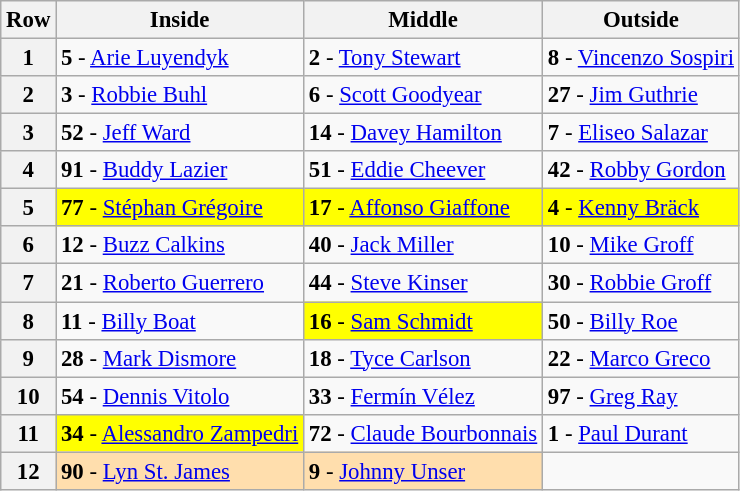<table class="wikitable" style="font-size: 95%;">
<tr>
<th>Row</th>
<th>Inside</th>
<th>Middle</th>
<th>Outside</th>
</tr>
<tr>
<th>1</th>
<td> <strong>5</strong> - <a href='#'>Arie Luyendyk</a> <strong></strong></td>
<td> <strong>2</strong> - <a href='#'>Tony Stewart</a></td>
<td> <strong>8</strong> - <a href='#'>Vincenzo Sospiri</a> <strong></strong></td>
</tr>
<tr>
<th>2</th>
<td> <strong>3</strong> - <a href='#'>Robbie Buhl</a></td>
<td> <strong>6</strong> - <a href='#'>Scott Goodyear</a></td>
<td> <strong>27</strong> - <a href='#'>Jim Guthrie</a></td>
</tr>
<tr>
<th>3</th>
<td> <strong>52</strong> - <a href='#'>Jeff Ward</a> <strong></strong></td>
<td> <strong>14</strong> - <a href='#'>Davey Hamilton</a></td>
<td> <strong>7</strong> - <a href='#'>Eliseo Salazar</a></td>
</tr>
<tr>
<th>4</th>
<td> <strong>91</strong> - <a href='#'>Buddy Lazier</a> <strong></strong></td>
<td> <strong>51</strong> - <a href='#'>Eddie Cheever</a></td>
<td> <strong>42</strong> - <a href='#'>Robby Gordon</a></td>
</tr>
<tr>
<th>5</th>
<td style="background:yellow"> <strong>77</strong> - <a href='#'>Stéphan Grégoire</a></td>
<td style="background:yellow"> <strong>17</strong> - <a href='#'>Affonso Giaffone</a> <strong></strong></td>
<td style="background:yellow"> <strong>4</strong> - <a href='#'>Kenny Bräck</a> <strong></strong></td>
</tr>
<tr>
<th>6</th>
<td> <strong>12</strong> - <a href='#'>Buzz Calkins</a></td>
<td> <strong>40</strong> - <a href='#'>Jack Miller</a> <strong></strong></td>
<td> <strong>10</strong> - <a href='#'>Mike Groff</a></td>
</tr>
<tr>
<th>7</th>
<td> <strong>21</strong> - <a href='#'>Roberto Guerrero</a></td>
<td> <strong>44</strong> - <a href='#'>Steve Kinser</a> <strong></strong></td>
<td> <strong>30</strong> - <a href='#'>Robbie Groff</a> <strong></strong></td>
</tr>
<tr>
<th>8</th>
<td> <strong>11</strong> - <a href='#'>Billy Boat</a> <strong></strong></td>
<td style="background:yellow"> <strong>16</strong> - <a href='#'>Sam Schmidt</a> <strong></strong></td>
<td> <strong>50</strong> - <a href='#'>Billy Roe</a> <strong></strong></td>
</tr>
<tr>
<th>9</th>
<td> <strong>28</strong> - <a href='#'>Mark Dismore</a></td>
<td> <strong>18</strong> - <a href='#'>Tyce Carlson</a> <strong></strong></td>
<td> <strong>22</strong> - <a href='#'>Marco Greco</a></td>
</tr>
<tr>
<th>10</th>
<td> <strong>54</strong> - <a href='#'>Dennis Vitolo</a></td>
<td> <strong>33</strong> - <a href='#'>Fermín Vélez</a></td>
<td> <strong>97</strong> - <a href='#'>Greg Ray</a> <strong></strong></td>
</tr>
<tr>
<th>11</th>
<td style="background:yellow"> <strong>34</strong> - <a href='#'>Alessandro Zampedri</a></td>
<td> <strong>72</strong> - <a href='#'>Claude Bourbonnais</a> <strong></strong></td>
<td> <strong>1</strong> - <a href='#'>Paul Durant</a></td>
</tr>
<tr>
<th>12</th>
<td style="background:NavajoWhite"> <strong>90</strong> - <a href='#'>Lyn St. James</a></td>
<td style="background:NavajoWhite"> <strong>9</strong> - <a href='#'>Johnny Unser</a></td>
<td> </td>
</tr>
</table>
